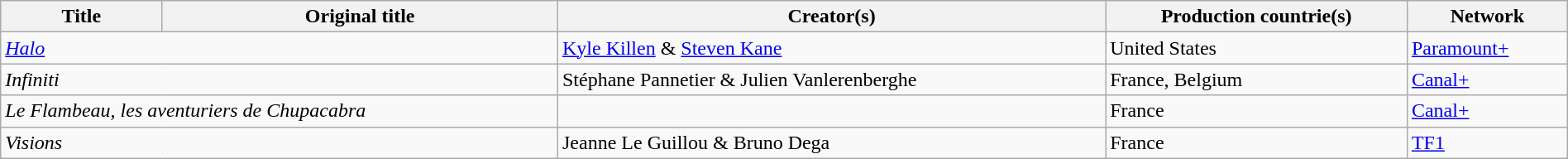<table class="sortable wikitable" style="width:100%; margin-bottom:4px">
<tr>
<th scope="col">Title</th>
<th scope="col">Original title</th>
<th scope="col">Creator(s)</th>
<th scope="col">Production countrie(s)</th>
<th scope="col">Network</th>
</tr>
<tr>
<td colspan="2"><em><a href='#'>Halo</a></em></td>
<td><a href='#'>Kyle Killen</a> & <a href='#'>Steven Kane</a></td>
<td>United States</td>
<td><a href='#'>Paramount+</a></td>
</tr>
<tr>
<td colspan="2"><em>Infiniti</em></td>
<td>Stéphane Pannetier & Julien Vanlerenberghe</td>
<td>France, Belgium</td>
<td><a href='#'>Canal+</a></td>
</tr>
<tr>
<td colspan="2"><em>Le Flambeau, les aventuriers de Chupacabra</em></td>
<td></td>
<td>France</td>
<td><a href='#'>Canal+</a></td>
</tr>
<tr>
<td colspan="2"><em>Visions</em></td>
<td>Jeanne Le Guillou & Bruno Dega</td>
<td>France</td>
<td><a href='#'>TF1</a></td>
</tr>
</table>
